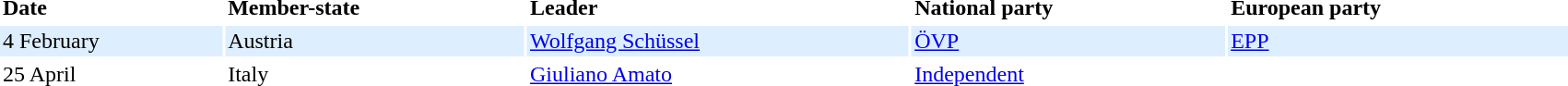<table border=0 cellpadding=2 cellspacing=2 width=90%>
<tr ----bgcolor=lightgrey>
<td><strong>Date</strong></td>
<td><strong>Member-state</strong></td>
<td><strong>Leader</strong></td>
<td><strong>National party</strong></td>
<td><strong>European party</strong></td>
</tr>
<tr ---- bgcolor=#DDEEFF>
<td>4 February</td>
<td>Austria</td>
<td><a href='#'>Wolfgang Schüssel</a></td>
<td><a href='#'>ÖVP</a></td>
<td><a href='#'>EPP</a></td>
</tr>
<tr ----bgcolor=lightgrey>
<td>25 April</td>
<td>Italy</td>
<td><a href='#'>Giuliano Amato</a></td>
<td colspan="2"><a href='#'>Independent</a></td>
</tr>
</table>
